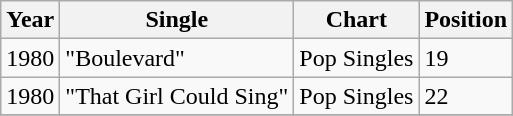<table class="wikitable">
<tr>
<th align="left">Year</th>
<th align="left">Single</th>
<th align="left">Chart</th>
<th align="left">Position</th>
</tr>
<tr>
<td align="left">1980</td>
<td align="left">"Boulevard"</td>
<td align="left">Pop Singles</td>
<td align="left">19</td>
</tr>
<tr>
<td align="left">1980</td>
<td align="left">"That Girl Could Sing"</td>
<td align="left">Pop Singles</td>
<td align="left">22</td>
</tr>
<tr>
</tr>
</table>
